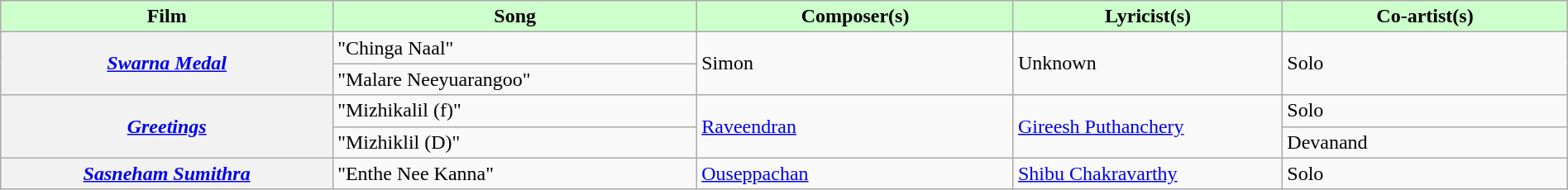<table class="wikitable plainrowheaders" width="100%" textcolor:#000;">
<tr style="background:#cfc; text-align:center;">
<td scope="col" width=21%><strong>Film</strong></td>
<td scope="col" width=23%><strong>Song</strong></td>
<td scope="col" width=20%><strong>Composer(s)</strong></td>
<td scope="col" width=17%><strong>Lyricist(s)</strong></td>
<td scope="col" width=18%><strong>Co-artist(s)</strong></td>
</tr>
<tr>
<th scope="row" rowspan="2"><em><a href='#'>Swarna Medal</a></em></th>
<td>"Chinga Naal"</td>
<td rowspan="2">Simon</td>
<td rowspan="2">Unknown</td>
<td rowspan="2">Solo</td>
</tr>
<tr>
<td>"Malare Neeyuarangoo"</td>
</tr>
<tr>
<th scope="row" rowspan="2"><em><a href='#'>Greetings</a></em></th>
<td>"Mizhikalil (f)"</td>
<td rowspan="2"><a href='#'>Raveendran</a></td>
<td rowspan="2"><a href='#'>Gireesh Puthanchery</a></td>
<td>Solo</td>
</tr>
<tr>
<td>"Mizhiklil (D)"</td>
<td>Devanand</td>
</tr>
<tr>
<th scope="row"><em><a href='#'>Sasneham Sumithra</a></em></th>
<td>"Enthe Nee Kanna"</td>
<td><a href='#'>Ouseppachan</a></td>
<td><a href='#'>Shibu Chakravarthy</a></td>
<td>Solo</td>
</tr>
</table>
